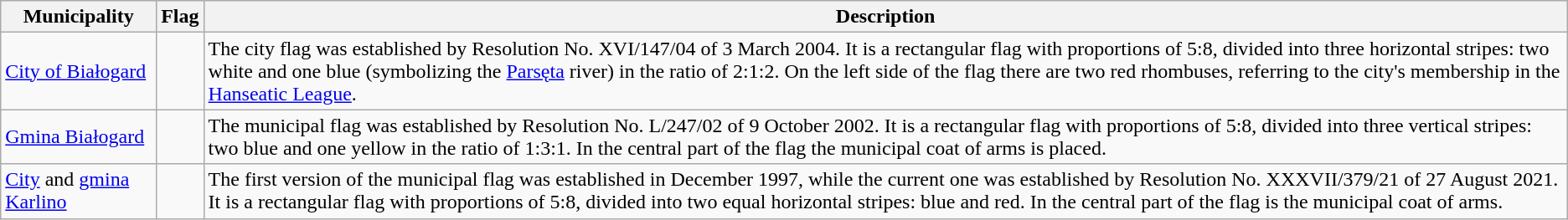<table class="wikitable">
<tr>
<th>Municipality</th>
<th>Flag</th>
<th>Description</th>
</tr>
<tr>
<td><a href='#'>City of Białogard</a></td>
<td></td>
<td>The city flag was established by Resolution No. XVI/147/04 of 3 March 2004. It is a rectangular flag with proportions of 5:8, divided into three horizontal stripes: two white and one blue (symbolizing the <a href='#'>Parsęta</a> river) in the ratio of 2:1:2. On the left side of the flag there are two red rhombuses, referring to the city's membership in the <a href='#'>Hanseatic League</a>.</td>
</tr>
<tr>
<td><a href='#'>Gmina Białogard</a></td>
<td></td>
<td>The municipal flag was established by Resolution No. L/247/02 of 9 October 2002. It is a rectangular flag with proportions of 5:8, divided into three vertical stripes: two blue and one yellow in the ratio of 1:3:1. In the central part of the flag the municipal coat of arms is placed.</td>
</tr>
<tr>
<td><a href='#'>City</a> and <a href='#'>gmina Karlino</a></td>
<td></td>
<td>The first version of the municipal flag was established in December 1997, while the current one was established by Resolution No. XXXVII/379/21 of 27 August 2021. It is a rectangular flag with proportions of 5:8, divided into two equal horizontal stripes: blue and red. In the central part of the flag is the municipal coat of arms.</td>
</tr>
</table>
